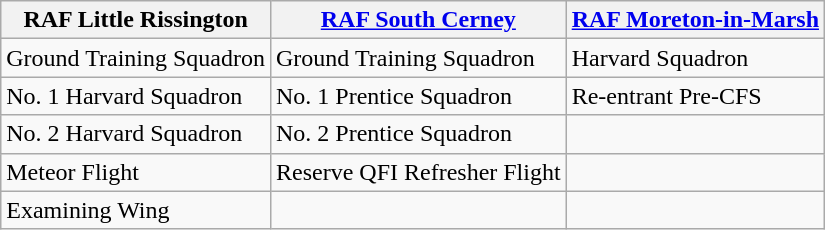<table class="wikitable">
<tr>
<th>RAF Little Rissington</th>
<th><a href='#'>RAF South Cerney</a></th>
<th><a href='#'>RAF Moreton-in-Marsh</a></th>
</tr>
<tr>
<td>Ground Training Squadron</td>
<td>Ground Training Squadron</td>
<td>Harvard Squadron</td>
</tr>
<tr>
<td>No. 1 Harvard Squadron</td>
<td>No. 1 Prentice Squadron</td>
<td>Re-entrant Pre-CFS</td>
</tr>
<tr>
<td>No. 2 Harvard Squadron</td>
<td>No. 2 Prentice Squadron</td>
<td></td>
</tr>
<tr>
<td>Meteor Flight</td>
<td>Reserve QFI Refresher Flight</td>
<td></td>
</tr>
<tr>
<td>Examining Wing</td>
<td></td>
<td></td>
</tr>
</table>
